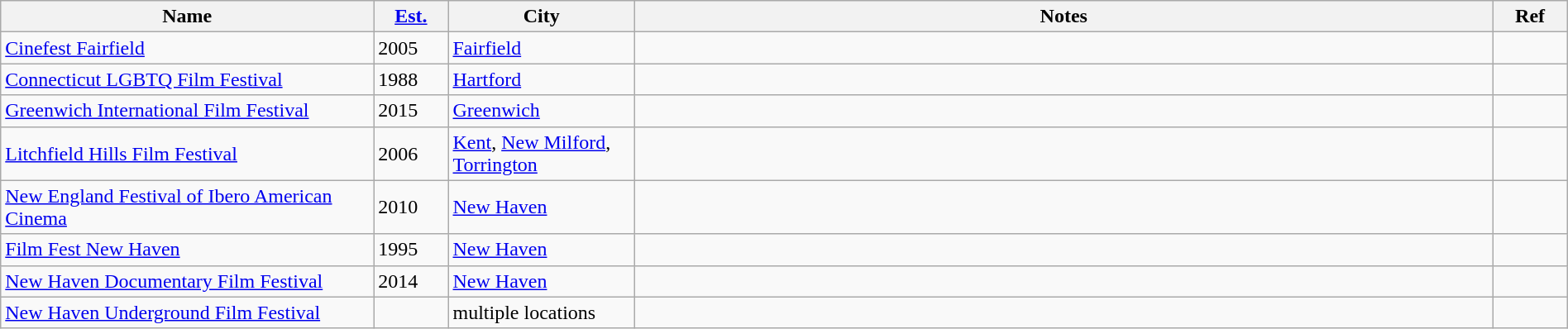<table class="wikitable sortable" width=100%>
<tr>
<th style="width:20%;">Name</th>
<th style="width:4%;"><a href='#'>Est.</a></th>
<th style="width:10%;">City</th>
<th style="width:46%;">Notes</th>
<th style="width:4%;">Ref</th>
</tr>
<tr>
<td><a href='#'>Cinefest Fairfield</a></td>
<td>2005</td>
<td><a href='#'>Fairfield</a></td>
<td></td>
<td></td>
</tr>
<tr>
<td><a href='#'>Connecticut LGBTQ Film Festival</a></td>
<td>1988</td>
<td><a href='#'>Hartford</a></td>
<td></td>
<td></td>
</tr>
<tr>
<td><a href='#'>Greenwich International Film Festival</a></td>
<td>2015</td>
<td><a href='#'>Greenwich</a></td>
<td></td>
<td></td>
</tr>
<tr>
<td><a href='#'>Litchfield Hills Film Festival</a></td>
<td>2006</td>
<td><a href='#'>Kent</a>, <a href='#'>New Milford</a>, <a href='#'>Torrington</a></td>
<td></td>
<td></td>
</tr>
<tr>
<td><a href='#'>New England Festival of Ibero American Cinema</a></td>
<td>2010</td>
<td><a href='#'>New Haven</a></td>
<td></td>
<td></td>
</tr>
<tr>
<td><a href='#'>Film Fest New Haven</a></td>
<td>1995</td>
<td><a href='#'>New Haven</a></td>
<td></td>
<td></td>
</tr>
<tr>
<td><a href='#'>New Haven Documentary Film Festival</a></td>
<td>2014</td>
<td><a href='#'>New Haven</a></td>
<td></td>
<td></td>
</tr>
<tr>
<td><a href='#'>New Haven Underground Film Festival</a></td>
<td></td>
<td>multiple locations</td>
<td></td>
<td></td>
</tr>
</table>
